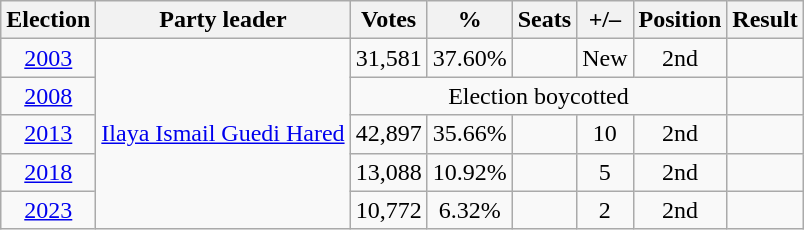<table class=wikitable style=text-align:center>
<tr>
<th><strong>Election</strong></th>
<th>Party leader</th>
<th><strong>Votes</strong></th>
<th><strong>%</strong></th>
<th><strong>Seats</strong></th>
<th>+/–</th>
<th>Position</th>
<th><strong>Result</strong></th>
</tr>
<tr>
<td><a href='#'>2003</a></td>
<td rowspan="5"><a href='#'>Ilaya Ismail Guedi Hared</a></td>
<td>31,581<br></td>
<td>37.60%</td>
<td></td>
<td>New</td>
<td>2nd</td>
<td></td>
</tr>
<tr>
<td><a href='#'>2008</a></td>
<td colspan="5">Election boycotted</td>
<td></td>
</tr>
<tr>
<td><a href='#'>2013</a></td>
<td>42,897<br></td>
<td>35.66%</td>
<td></td>
<td> 10</td>
<td> 2nd</td>
<td></td>
</tr>
<tr>
<td><a href='#'>2018</a></td>
<td>13,088<br></td>
<td>10.92%</td>
<td></td>
<td> 5</td>
<td> 2nd</td>
<td></td>
</tr>
<tr>
<td><a href='#'>2023</a></td>
<td>10,772</td>
<td>6.32%</td>
<td></td>
<td> 2</td>
<td> 2nd</td>
<td></td>
</tr>
</table>
